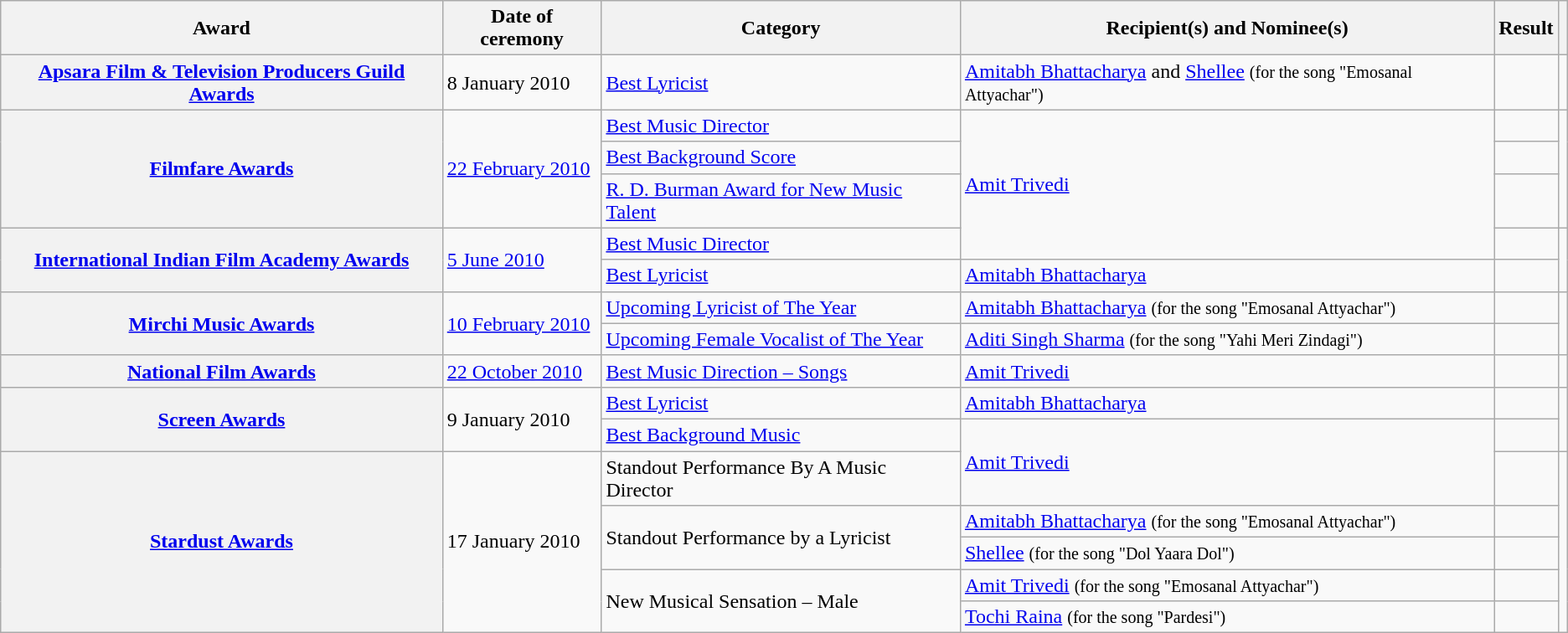<table class="wikitable plainrowheaders sortable">
<tr>
<th scope="col">Award</th>
<th scope="col">Date of ceremony</th>
<th scope="col">Category</th>
<th scope="col">Recipient(s) and Nominee(s)</th>
<th scope="col">Result</th>
<th scope="col" class="unsortable"></th>
</tr>
<tr>
<th scope="row"><a href='#'>Apsara Film & Television Producers Guild Awards</a></th>
<td>8 January 2010</td>
<td><a href='#'>Best Lyricist</a></td>
<td><a href='#'>Amitabh Bhattacharya</a> and <a href='#'>Shellee</a> <small>(for the song "Emosanal Attyachar")</small></td>
<td></td>
<td style="text-align:center;"></td>
</tr>
<tr>
<th scope="row" rowspan="3"><a href='#'>Filmfare Awards</a></th>
<td rowspan="3"><a href='#'>22 February 2010</a></td>
<td><a href='#'>Best Music Director</a></td>
<td rowspan="4"><a href='#'>Amit Trivedi</a></td>
<td></td>
<td rowspan="3" style="text-align:center;"><br></td>
</tr>
<tr>
<td><a href='#'>Best Background Score</a></td>
<td></td>
</tr>
<tr>
<td><a href='#'>R. D. Burman Award for New Music Talent</a></td>
<td></td>
</tr>
<tr>
<th scope="row" rowspan="2"><a href='#'>International Indian Film Academy Awards</a></th>
<td rowspan="2"><a href='#'>5 June 2010</a></td>
<td><a href='#'>Best Music Director</a></td>
<td></td>
<td rowspan="2" style="text-align:center;"></td>
</tr>
<tr>
<td><a href='#'>Best Lyricist</a></td>
<td><a href='#'>Amitabh Bhattacharya</a></td>
<td></td>
</tr>
<tr>
<th scope="row" rowspan="2"><a href='#'>Mirchi Music Awards</a></th>
<td rowspan="2"><a href='#'>10 February 2010</a></td>
<td><a href='#'>Upcoming Lyricist of The Year</a></td>
<td><a href='#'>Amitabh Bhattacharya</a> <small>(for the song "Emosanal Attyachar")</small></td>
<td></td>
<td rowspan="2" style="text-align:center;"></td>
</tr>
<tr>
<td><a href='#'>Upcoming Female Vocalist of The Year</a></td>
<td><a href='#'>Aditi Singh Sharma</a> <small>(for the song "Yahi Meri Zindagi")</small></td>
<td></td>
</tr>
<tr>
<th scope="row"><a href='#'>National Film Awards</a></th>
<td><a href='#'>22 October 2010</a></td>
<td><a href='#'>Best Music Direction – Songs</a></td>
<td><a href='#'>Amit Trivedi</a></td>
<td></td>
<td style="text-align:center;"></td>
</tr>
<tr>
<th scope="row" rowspan="2"><a href='#'>Screen Awards</a></th>
<td rowspan="2">9 January 2010</td>
<td><a href='#'>Best Lyricist</a></td>
<td><a href='#'>Amitabh Bhattacharya</a></td>
<td></td>
<td rowspan="2" style="text-align:center;"><br></td>
</tr>
<tr>
<td><a href='#'>Best Background Music</a></td>
<td rowspan="2"><a href='#'>Amit Trivedi</a></td>
<td></td>
</tr>
<tr>
<th scope="row" rowspan="5"><a href='#'>Stardust Awards</a></th>
<td rowspan="5">17 January 2010</td>
<td>Standout Performance By A Music Director</td>
<td></td>
<td rowspan="5" style="text-align:center;"><br></td>
</tr>
<tr>
<td rowspan="2">Standout Performance by a Lyricist</td>
<td><a href='#'>Amitabh Bhattacharya</a> <small>(for the song "Emosanal Attyachar")</small></td>
<td></td>
</tr>
<tr>
<td><a href='#'>Shellee</a> <small>(for the song "Dol Yaara Dol")</small></td>
<td></td>
</tr>
<tr>
<td rowspan="2">New Musical Sensation – Male</td>
<td><a href='#'>Amit Trivedi</a> <small>(for the song "Emosanal Attyachar")</small></td>
<td></td>
</tr>
<tr>
<td><a href='#'>Tochi Raina</a> <small>(for the song "Pardesi")</small></td>
<td></td>
</tr>
</table>
